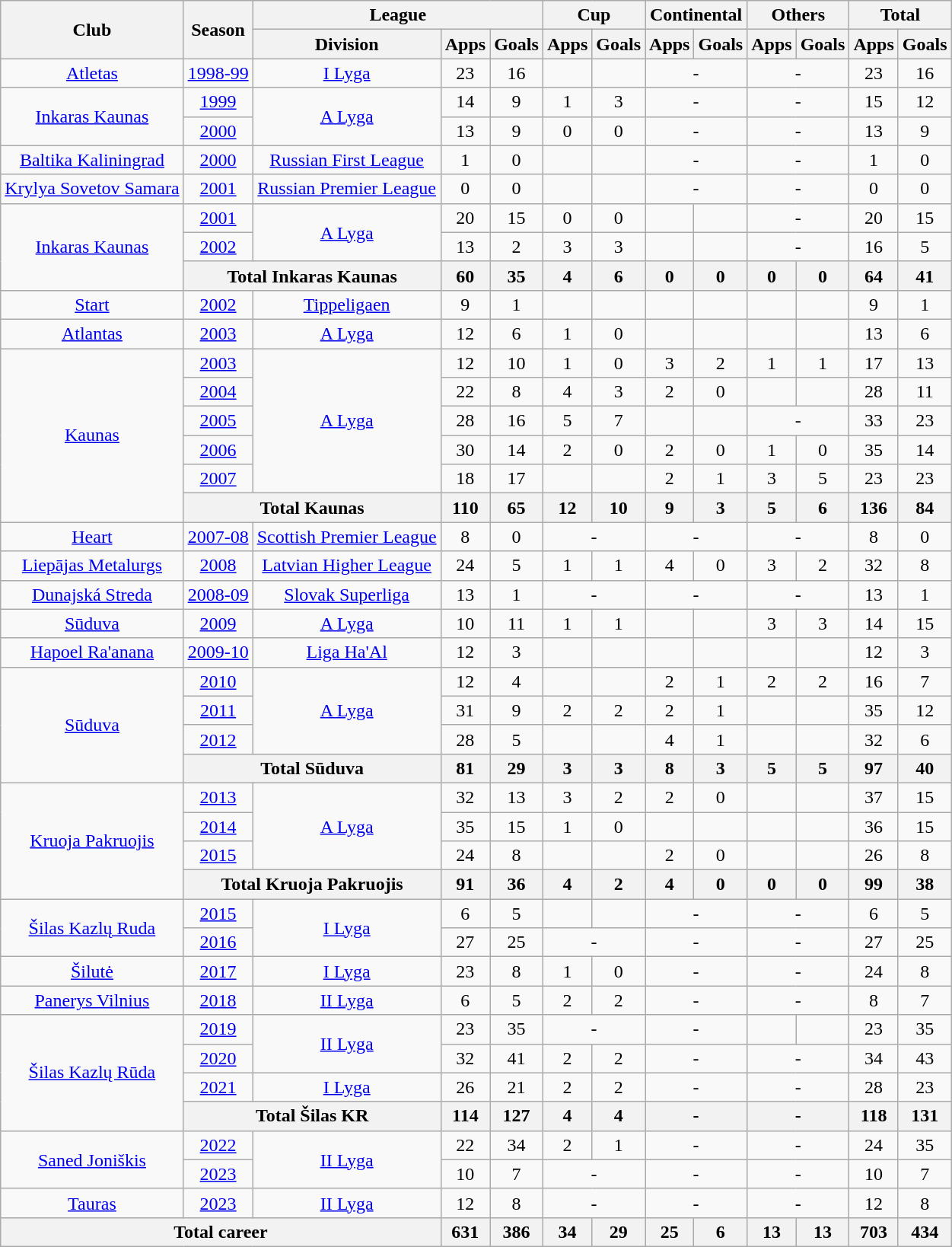<table class="wikitable" style="text-align:center;">
<tr>
<th rowspan=2>Club</th>
<th rowspan=2>Season</th>
<th colspan=3>League</th>
<th colspan=2>Cup</th>
<th colspan=2>Continental</th>
<th colspan=2>Others</th>
<th colspan=2>Total</th>
</tr>
<tr>
<th>Division</th>
<th>Apps</th>
<th>Goals</th>
<th>Apps</th>
<th>Goals</th>
<th>Apps</th>
<th>Goals</th>
<th>Apps</th>
<th>Goals</th>
<th>Apps</th>
<th>Goals</th>
</tr>
<tr>
<td><a href='#'>Atletas</a></td>
<td><a href='#'>1998-99</a></td>
<td><a href='#'>I Lyga</a></td>
<td>23</td>
<td>16</td>
<td></td>
<td></td>
<td colspan=2>-</td>
<td colspan=2>-</td>
<td>23</td>
<td>16</td>
</tr>
<tr>
<td rowspan=2><a href='#'>Inkaras Kaunas</a></td>
<td><a href='#'>1999</a></td>
<td rowspan=2><a href='#'>A Lyga</a></td>
<td>14</td>
<td>9</td>
<td>1</td>
<td>3</td>
<td colspan=2>-</td>
<td colspan=2>-</td>
<td>15</td>
<td>12</td>
</tr>
<tr>
<td><a href='#'>2000</a></td>
<td>13</td>
<td>9</td>
<td>0</td>
<td>0</td>
<td colspan=2>-</td>
<td colspan=2>-</td>
<td>13</td>
<td>9</td>
</tr>
<tr>
<td><a href='#'>Baltika Kaliningrad</a></td>
<td><a href='#'>2000</a></td>
<td><a href='#'>Russian First League</a></td>
<td>1</td>
<td>0</td>
<td></td>
<td></td>
<td colspan=2>-</td>
<td colspan=2>-</td>
<td>1</td>
<td>0</td>
</tr>
<tr>
<td><a href='#'>Krylya Sovetov Samara</a></td>
<td><a href='#'>2001</a></td>
<td><a href='#'>Russian Premier League</a></td>
<td>0</td>
<td>0</td>
<td></td>
<td></td>
<td colspan=2>-</td>
<td colspan=2>-</td>
<td>0</td>
<td>0</td>
</tr>
<tr>
<td rowspan=3><a href='#'>Inkaras Kaunas</a></td>
<td><a href='#'>2001</a></td>
<td rowspan=2><a href='#'>A Lyga</a></td>
<td>20</td>
<td>15</td>
<td>0</td>
<td>0</td>
<td></td>
<td></td>
<td colspan=2>-</td>
<td>20</td>
<td>15</td>
</tr>
<tr>
<td><a href='#'>2002</a></td>
<td>13</td>
<td>2</td>
<td>3</td>
<td>3</td>
<td></td>
<td></td>
<td colspan=2>-</td>
<td>16</td>
<td>5</td>
</tr>
<tr>
<th colspan=2>Total Inkaras Kaunas</th>
<th>60</th>
<th>35</th>
<th>4</th>
<th>6</th>
<th>0</th>
<th>0</th>
<th>0</th>
<th>0</th>
<th>64</th>
<th>41</th>
</tr>
<tr>
<td><a href='#'>Start</a></td>
<td><a href='#'>2002</a></td>
<td><a href='#'>Tippeligaen</a></td>
<td>9</td>
<td>1</td>
<td></td>
<td></td>
<td></td>
<td></td>
<td></td>
<td></td>
<td>9</td>
<td>1</td>
</tr>
<tr>
<td><a href='#'>Atlantas</a></td>
<td><a href='#'>2003</a></td>
<td><a href='#'>A Lyga</a></td>
<td>12</td>
<td>6</td>
<td>1</td>
<td>0</td>
<td></td>
<td></td>
<td></td>
<td></td>
<td>13</td>
<td>6</td>
</tr>
<tr>
<td rowspan=6><a href='#'>Kaunas</a></td>
<td><a href='#'>2003</a></td>
<td rowspan=5><a href='#'>A Lyga</a></td>
<td>12</td>
<td>10</td>
<td>1</td>
<td>0</td>
<td>3</td>
<td>2</td>
<td>1</td>
<td>1</td>
<td>17</td>
<td>13</td>
</tr>
<tr>
<td><a href='#'>2004</a></td>
<td>22</td>
<td>8</td>
<td>4</td>
<td>3</td>
<td>2</td>
<td>0</td>
<td></td>
<td></td>
<td>28</td>
<td>11</td>
</tr>
<tr>
<td><a href='#'>2005</a></td>
<td>28</td>
<td>16</td>
<td>5</td>
<td>7</td>
<td></td>
<td></td>
<td colspan=2>-</td>
<td>33</td>
<td>23</td>
</tr>
<tr>
<td><a href='#'>2006</a></td>
<td>30</td>
<td>14</td>
<td>2</td>
<td>0</td>
<td>2</td>
<td>0</td>
<td>1</td>
<td>0</td>
<td>35</td>
<td>14</td>
</tr>
<tr>
<td><a href='#'>2007</a></td>
<td>18</td>
<td>17</td>
<td></td>
<td></td>
<td>2</td>
<td>1</td>
<td>3</td>
<td>5</td>
<td>23</td>
<td>23</td>
</tr>
<tr>
<th colspan=2>Total Kaunas</th>
<th>110</th>
<th>65</th>
<th>12</th>
<th>10</th>
<th>9</th>
<th>3</th>
<th>5</th>
<th>6</th>
<th>136</th>
<th>84</th>
</tr>
<tr>
<td><a href='#'>Heart</a></td>
<td><a href='#'>2007-08</a></td>
<td><a href='#'>Scottish Premier League</a></td>
<td>8</td>
<td>0</td>
<td colspan=2>-</td>
<td colspan=2>-</td>
<td colspan=2>-</td>
<td>8</td>
<td>0</td>
</tr>
<tr>
<td><a href='#'>Liepājas Metalurgs</a></td>
<td><a href='#'>2008</a></td>
<td><a href='#'>Latvian Higher League</a></td>
<td>24</td>
<td>5</td>
<td>1</td>
<td>1</td>
<td>4</td>
<td>0</td>
<td>3</td>
<td>2</td>
<td>32</td>
<td>8</td>
</tr>
<tr>
<td><a href='#'>Dunajská Streda</a></td>
<td><a href='#'>2008-09</a></td>
<td><a href='#'>Slovak Superliga</a></td>
<td>13</td>
<td>1</td>
<td colspan=2>-</td>
<td colspan=2>-</td>
<td colspan=2>-</td>
<td>13</td>
<td>1</td>
</tr>
<tr>
<td><a href='#'>Sūduva</a></td>
<td><a href='#'>2009</a></td>
<td><a href='#'>A Lyga</a></td>
<td>10</td>
<td>11</td>
<td>1</td>
<td>1</td>
<td></td>
<td></td>
<td>3</td>
<td>3</td>
<td>14</td>
<td>15</td>
</tr>
<tr>
<td><a href='#'>Hapoel Ra'anana</a></td>
<td><a href='#'>2009-10</a></td>
<td><a href='#'>Liga Ha'Al</a></td>
<td>12</td>
<td>3</td>
<td></td>
<td></td>
<td></td>
<td></td>
<td></td>
<td></td>
<td>12</td>
<td>3</td>
</tr>
<tr>
<td rowspan=4><a href='#'>Sūduva</a></td>
<td><a href='#'>2010</a></td>
<td rowspan=3><a href='#'>A Lyga</a></td>
<td>12</td>
<td>4</td>
<td></td>
<td></td>
<td>2</td>
<td>1</td>
<td>2</td>
<td>2</td>
<td>16</td>
<td>7</td>
</tr>
<tr>
<td><a href='#'>2011</a></td>
<td>31</td>
<td>9</td>
<td>2</td>
<td>2</td>
<td>2</td>
<td>1</td>
<td></td>
<td></td>
<td>35</td>
<td>12</td>
</tr>
<tr>
<td><a href='#'>2012</a></td>
<td>28</td>
<td>5</td>
<td></td>
<td></td>
<td>4</td>
<td>1</td>
<td></td>
<td></td>
<td>32</td>
<td>6</td>
</tr>
<tr>
<th colspan=2>Total Sūduva</th>
<th>81</th>
<th>29</th>
<th>3</th>
<th>3</th>
<th>8</th>
<th>3</th>
<th>5</th>
<th>5</th>
<th>97</th>
<th>40</th>
</tr>
<tr>
<td rowspan=4><a href='#'>Kruoja Pakruojis</a></td>
<td><a href='#'>2013</a></td>
<td rowspan=3><a href='#'>A Lyga</a></td>
<td>32</td>
<td>13</td>
<td>3</td>
<td>2</td>
<td>2</td>
<td>0</td>
<td></td>
<td></td>
<td>37</td>
<td>15</td>
</tr>
<tr>
<td><a href='#'>2014</a></td>
<td>35</td>
<td>15</td>
<td>1</td>
<td>0</td>
<td></td>
<td></td>
<td></td>
<td></td>
<td>36</td>
<td>15</td>
</tr>
<tr>
<td><a href='#'>2015</a></td>
<td>24</td>
<td>8</td>
<td></td>
<td></td>
<td>2</td>
<td>0</td>
<td></td>
<td></td>
<td>26</td>
<td>8</td>
</tr>
<tr>
<th colspan=2>Total Kruoja Pakruojis</th>
<th>91</th>
<th>36</th>
<th>4</th>
<th>2</th>
<th>4</th>
<th>0</th>
<th>0</th>
<th>0</th>
<th>99</th>
<th>38</th>
</tr>
<tr>
<td rowspan=2><a href='#'>Šilas Kazlų Ruda</a></td>
<td><a href='#'>2015</a></td>
<td rowspan=2><a href='#'>I Lyga</a></td>
<td>6</td>
<td>5</td>
<td></td>
<td></td>
<td colspan=2>-</td>
<td colspan=2>-</td>
<td>6</td>
<td>5</td>
</tr>
<tr>
<td><a href='#'>2016</a></td>
<td>27</td>
<td>25</td>
<td colspan=2>-</td>
<td colspan=2>-</td>
<td colspan=2>-</td>
<td>27</td>
<td>25</td>
</tr>
<tr>
<td><a href='#'>Šilutė</a></td>
<td><a href='#'>2017</a></td>
<td><a href='#'>I Lyga</a></td>
<td>23</td>
<td>8</td>
<td>1</td>
<td>0</td>
<td colspan=2>-</td>
<td colspan=2>-</td>
<td>24</td>
<td>8</td>
</tr>
<tr>
<td><a href='#'>Panerys Vilnius</a></td>
<td><a href='#'>2018</a></td>
<td><a href='#'>II Lyga</a></td>
<td>6</td>
<td>5</td>
<td>2</td>
<td>2</td>
<td colspan=2>-</td>
<td colspan=2>-</td>
<td>8</td>
<td>7</td>
</tr>
<tr>
<td rowspan=4><a href='#'>Šilas Kazlų Rūda</a></td>
<td><a href='#'>2019</a></td>
<td rowspan=2><a href='#'>II Lyga</a></td>
<td>23</td>
<td>35</td>
<td colspan=2>-</td>
<td colspan=2>-</td>
<td></td>
<td></td>
<td>23</td>
<td>35</td>
</tr>
<tr>
<td><a href='#'>2020</a></td>
<td>32</td>
<td>41</td>
<td>2</td>
<td>2</td>
<td colspan=2>-</td>
<td colspan=2>-</td>
<td>34</td>
<td>43</td>
</tr>
<tr>
<td><a href='#'>2021</a></td>
<td><a href='#'>I Lyga</a></td>
<td>26</td>
<td>21</td>
<td>2</td>
<td>2</td>
<td colspan=2>-</td>
<td colspan=2>-</td>
<td>28</td>
<td>23</td>
</tr>
<tr>
<th colspan=2>Total Šilas KR</th>
<th>114</th>
<th>127</th>
<th>4</th>
<th>4</th>
<th colspan=2>-</th>
<th colspan=2>-</th>
<th>118</th>
<th>131</th>
</tr>
<tr>
<td rowspan=2><a href='#'>Saned Joniškis</a></td>
<td><a href='#'>2022</a></td>
<td rowspan=2><a href='#'>II Lyga</a></td>
<td>22</td>
<td>34</td>
<td>2</td>
<td>1</td>
<td colspan=2>-</td>
<td colspan=2>-</td>
<td>24</td>
<td>35</td>
</tr>
<tr>
<td><a href='#'>2023</a></td>
<td>10</td>
<td>7</td>
<td colspan=2>-</td>
<td colspan=2>-</td>
<td colspan=2>-</td>
<td>10</td>
<td>7</td>
</tr>
<tr>
<td><a href='#'>Tauras</a></td>
<td><a href='#'>2023</a></td>
<td><a href='#'>II Lyga</a></td>
<td>12</td>
<td>8</td>
<td colspan=2>-</td>
<td colspan=2>-</td>
<td colspan=2>-</td>
<td>12</td>
<td>8</td>
</tr>
<tr>
<th colspan=3>Total career</th>
<th>631</th>
<th>386</th>
<th>34</th>
<th>29</th>
<th>25</th>
<th>6</th>
<th>13</th>
<th>13</th>
<th>703</th>
<th>434</th>
</tr>
</table>
